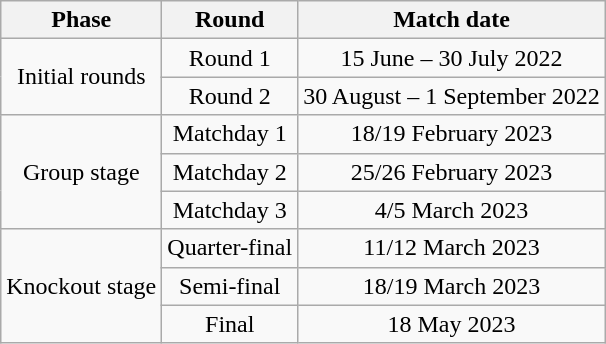<table class="wikitable" style="text-align:center">
<tr>
<th>Phase</th>
<th>Round</th>
<th>Match date</th>
</tr>
<tr>
<td rowspan=2>Initial rounds</td>
<td>Round 1</td>
<td>15 June – 30 July 2022</td>
</tr>
<tr>
<td>Round 2</td>
<td>30 August – 1 September 2022</td>
</tr>
<tr>
<td rowspan=3>Group stage</td>
<td>Matchday 1</td>
<td>18/19 February 2023</td>
</tr>
<tr>
<td>Matchday 2</td>
<td>25/26 February 2023</td>
</tr>
<tr>
<td>Matchday 3</td>
<td>4/5 March 2023</td>
</tr>
<tr>
<td rowspan=3>Knockout stage</td>
<td>Quarter-final</td>
<td>11/12 March 2023</td>
</tr>
<tr>
<td>Semi-final</td>
<td>18/19 March 2023</td>
</tr>
<tr>
<td>Final</td>
<td>18 May 2023</td>
</tr>
</table>
